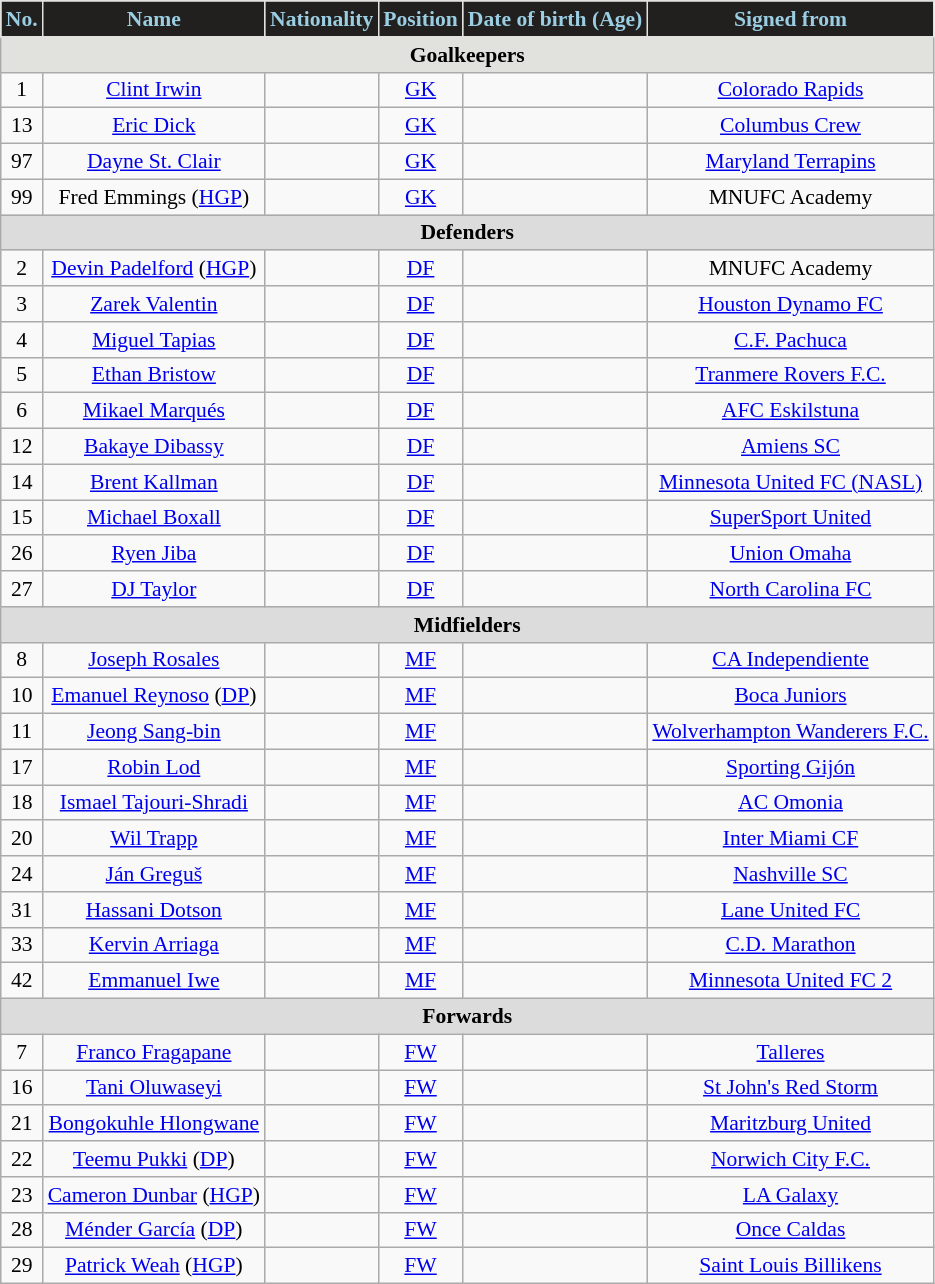<table class="wikitable" style="text-align:center; font-size:90%;">
<tr>
<th style="background:#21201E;color:#9BCEE3;border:1px solid #E1E2DD">No.</th>
<th style="background:#21201E;color:#9BCEE3;border:1px solid #E1E2DD">Name</th>
<th style="background:#21201E;color:#9BCEE3;border:1px solid #E1E2DD">Nationality</th>
<th style="background:#21201E;color:#9BCEE3;border:1px solid #E1E2DD">Position</th>
<th style="background:#21201E;color:#9BCEE3;border:1px solid #E1E2DD">Date of birth (Age)</th>
<th style="background:#21201E;color:#9BCEE3;border:1px solid #E1E2DD">Signed from</th>
</tr>
<tr>
<th colspan="11" style="background:#e1e2dd">Goalkeepers</th>
</tr>
<tr>
<td>1</td>
<td><a href='#'>Clint Irwin</a></td>
<td></td>
<td><a href='#'>GK</a></td>
<td></td>
<td> <a href='#'>Colorado Rapids</a></td>
</tr>
<tr>
<td>13</td>
<td><a href='#'>Eric Dick</a></td>
<td></td>
<td><a href='#'>GK</a></td>
<td></td>
<td> <a href='#'>Columbus Crew</a></td>
</tr>
<tr>
<td>97</td>
<td><a href='#'>Dayne St. Clair</a></td>
<td></td>
<td><a href='#'>GK</a></td>
<td></td>
<td> <a href='#'>Maryland Terrapins</a></td>
</tr>
<tr>
<td>99</td>
<td>Fred Emmings (<a href='#'>HGP</a>)</td>
<td></td>
<td><a href='#'>GK</a></td>
<td></td>
<td> MNUFC Academy</td>
</tr>
<tr>
<th colspan="12" style="background:#dcdcdc">Defenders</th>
</tr>
<tr>
<td>2</td>
<td><a href='#'>Devin Padelford</a> (<a href='#'>HGP</a>)</td>
<td></td>
<td><a href='#'>DF</a></td>
<td></td>
<td> MNUFC Academy</td>
</tr>
<tr>
<td>3</td>
<td><a href='#'>Zarek Valentin</a></td>
<td></td>
<td><a href='#'>DF</a></td>
<td></td>
<td> <a href='#'>Houston Dynamo FC</a></td>
</tr>
<tr>
<td>4</td>
<td><a href='#'>Miguel Tapias</a></td>
<td></td>
<td><a href='#'>DF</a></td>
<td></td>
<td> <a href='#'>C.F. Pachuca</a></td>
</tr>
<tr>
<td>5</td>
<td><a href='#'>Ethan Bristow</a></td>
<td></td>
<td><a href='#'>DF</a></td>
<td></td>
<td> <a href='#'>Tranmere Rovers F.C.</a></td>
</tr>
<tr>
<td>6</td>
<td><a href='#'>Mikael Marqués</a></td>
<td></td>
<td><a href='#'>DF</a></td>
<td></td>
<td> <a href='#'>AFC Eskilstuna</a></td>
</tr>
<tr>
<td>12</td>
<td><a href='#'>Bakaye Dibassy</a></td>
<td></td>
<td><a href='#'>DF</a></td>
<td></td>
<td> <a href='#'>Amiens SC</a></td>
</tr>
<tr>
<td>14</td>
<td><a href='#'>Brent Kallman</a></td>
<td></td>
<td><a href='#'>DF</a></td>
<td></td>
<td> <a href='#'>Minnesota United FC (NASL)</a></td>
</tr>
<tr>
<td>15</td>
<td><a href='#'>Michael Boxall</a></td>
<td></td>
<td><a href='#'>DF</a></td>
<td></td>
<td> <a href='#'>SuperSport United</a></td>
</tr>
<tr>
<td>26</td>
<td><a href='#'>Ryen Jiba</a></td>
<td></td>
<td><a href='#'>DF</a></td>
<td></td>
<td> <a href='#'>Union Omaha</a></td>
</tr>
<tr>
<td>27</td>
<td><a href='#'>DJ Taylor</a></td>
<td></td>
<td><a href='#'>DF</a></td>
<td></td>
<td> <a href='#'>North Carolina FC</a></td>
</tr>
<tr>
<th colspan="11" style="background:#dcdcdc">Midfielders</th>
</tr>
<tr>
<td>8</td>
<td><a href='#'>Joseph Rosales</a></td>
<td></td>
<td><a href='#'>MF</a></td>
<td></td>
<td> <a href='#'>CA Independiente</a></td>
</tr>
<tr>
<td>10</td>
<td><a href='#'>Emanuel Reynoso</a> (<a href='#'>DP</a>)</td>
<td></td>
<td><a href='#'>MF</a></td>
<td></td>
<td> <a href='#'>Boca Juniors</a></td>
</tr>
<tr>
<td>11</td>
<td><a href='#'>Jeong Sang-bin</a></td>
<td></td>
<td><a href='#'>MF</a></td>
<td></td>
<td> <a href='#'>Wolverhampton Wanderers F.C.</a></td>
</tr>
<tr>
<td>17</td>
<td><a href='#'>Robin Lod</a></td>
<td></td>
<td><a href='#'>MF</a></td>
<td></td>
<td> <a href='#'>Sporting Gijón</a></td>
</tr>
<tr>
<td>18</td>
<td><a href='#'>Ismael Tajouri-Shradi</a></td>
<td></td>
<td><a href='#'>MF</a></td>
<td></td>
<td> <a href='#'>AC Omonia</a></td>
</tr>
<tr>
<td>20</td>
<td><a href='#'>Wil Trapp</a></td>
<td></td>
<td><a href='#'>MF</a></td>
<td></td>
<td> <a href='#'>Inter Miami CF</a></td>
</tr>
<tr>
<td>24</td>
<td><a href='#'>Ján Greguš</a></td>
<td></td>
<td><a href='#'>MF</a></td>
<td></td>
<td> <a href='#'>Nashville SC</a></td>
</tr>
<tr>
<td>31</td>
<td><a href='#'>Hassani Dotson</a></td>
<td></td>
<td><a href='#'>MF</a></td>
<td></td>
<td> <a href='#'>Lane United FC</a></td>
</tr>
<tr>
<td>33</td>
<td><a href='#'>Kervin Arriaga</a></td>
<td></td>
<td><a href='#'>MF</a></td>
<td></td>
<td> <a href='#'>C.D. Marathon</a></td>
</tr>
<tr>
<td>42</td>
<td><a href='#'>Emmanuel Iwe</a></td>
<td></td>
<td><a href='#'>MF</a></td>
<td></td>
<td> <a href='#'>Minnesota United FC 2</a></td>
</tr>
<tr>
<th colspan="11" style="background:#dcdcdc">Forwards</th>
</tr>
<tr>
<td>7</td>
<td><a href='#'>Franco Fragapane</a></td>
<td></td>
<td><a href='#'>FW</a></td>
<td></td>
<td> <a href='#'>Talleres</a></td>
</tr>
<tr>
<td>16</td>
<td><a href='#'>Tani Oluwaseyi</a></td>
<td></td>
<td><a href='#'>FW</a></td>
<td></td>
<td> <a href='#'>St John's Red Storm</a></td>
</tr>
<tr>
<td>21</td>
<td><a href='#'>Bongokuhle Hlongwane</a></td>
<td></td>
<td><a href='#'>FW</a></td>
<td></td>
<td> <a href='#'>Maritzburg United</a></td>
</tr>
<tr>
<td>22</td>
<td><a href='#'>Teemu Pukki</a> (<a href='#'>DP</a>)</td>
<td></td>
<td><a href='#'>FW</a></td>
<td></td>
<td> <a href='#'>Norwich City F.C.</a></td>
</tr>
<tr>
<td>23</td>
<td><a href='#'>Cameron Dunbar</a> (<a href='#'>HGP</a>)</td>
<td></td>
<td><a href='#'>FW</a></td>
<td></td>
<td> <a href='#'>LA Galaxy</a></td>
</tr>
<tr>
<td>28</td>
<td><a href='#'>Ménder García</a> (<a href='#'>DP</a>)</td>
<td></td>
<td><a href='#'>FW</a></td>
<td></td>
<td> <a href='#'>Once Caldas</a></td>
</tr>
<tr>
<td>29</td>
<td><a href='#'>Patrick Weah</a> (<a href='#'>HGP</a>)</td>
<td></td>
<td><a href='#'>FW</a></td>
<td></td>
<td> <a href='#'>Saint Louis Billikens</a></td>
</tr>
</table>
